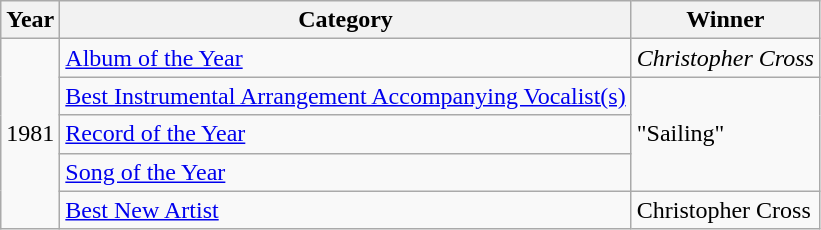<table class="wikitable">
<tr>
<th>Year</th>
<th>Category</th>
<th>Winner</th>
</tr>
<tr>
<td rowspan="5">1981</td>
<td><a href='#'>Album of the Year</a></td>
<td><em>Christopher Cross</em></td>
</tr>
<tr>
<td><a href='#'>Best Instrumental Arrangement Accompanying Vocalist(s)</a></td>
<td rowspan="3">"Sailing"</td>
</tr>
<tr>
<td><a href='#'>Record of the Year</a></td>
</tr>
<tr>
<td><a href='#'>Song of the Year</a></td>
</tr>
<tr>
<td><a href='#'>Best New Artist</a></td>
<td>Christopher Cross</td>
</tr>
</table>
